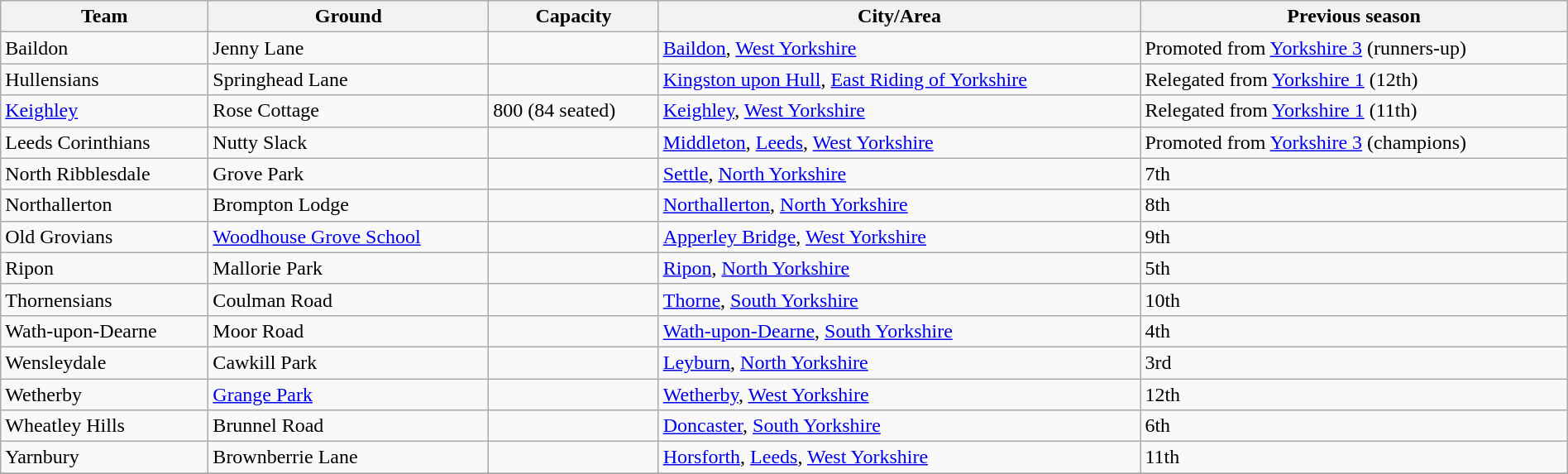<table class="wikitable sortable" width=100%>
<tr>
<th>Team</th>
<th>Ground</th>
<th>Capacity</th>
<th>City/Area</th>
<th>Previous season</th>
</tr>
<tr>
<td>Baildon</td>
<td>Jenny Lane</td>
<td></td>
<td><a href='#'>Baildon</a>, <a href='#'>West Yorkshire</a></td>
<td>Promoted from <a href='#'>Yorkshire 3</a> (runners-up)</td>
</tr>
<tr>
<td>Hullensians</td>
<td>Springhead Lane</td>
<td></td>
<td><a href='#'>Kingston upon Hull</a>, <a href='#'>East Riding of Yorkshire</a></td>
<td>Relegated from <a href='#'>Yorkshire 1</a> (12th)</td>
</tr>
<tr>
<td><a href='#'>Keighley</a></td>
<td>Rose Cottage</td>
<td>800 (84 seated)</td>
<td><a href='#'>Keighley</a>, <a href='#'>West Yorkshire</a></td>
<td>Relegated from <a href='#'>Yorkshire 1</a> (11th)</td>
</tr>
<tr>
<td>Leeds Corinthians</td>
<td>Nutty Slack</td>
<td></td>
<td><a href='#'>Middleton</a>, <a href='#'>Leeds</a>, <a href='#'>West Yorkshire</a></td>
<td>Promoted from <a href='#'>Yorkshire 3</a> (champions)</td>
</tr>
<tr>
<td>North Ribblesdale</td>
<td>Grove Park</td>
<td></td>
<td><a href='#'>Settle</a>, <a href='#'>North Yorkshire</a></td>
<td>7th</td>
</tr>
<tr>
<td>Northallerton</td>
<td>Brompton Lodge</td>
<td></td>
<td><a href='#'>Northallerton</a>, <a href='#'>North Yorkshire</a></td>
<td>8th</td>
</tr>
<tr>
<td>Old Grovians</td>
<td><a href='#'>Woodhouse Grove School</a></td>
<td></td>
<td><a href='#'>Apperley Bridge</a>, <a href='#'>West Yorkshire</a></td>
<td>9th</td>
</tr>
<tr>
<td>Ripon</td>
<td>Mallorie Park</td>
<td></td>
<td><a href='#'>Ripon</a>, <a href='#'>North Yorkshire</a></td>
<td>5th</td>
</tr>
<tr>
<td>Thornensians</td>
<td>Coulman Road</td>
<td></td>
<td><a href='#'>Thorne</a>, <a href='#'>South Yorkshire</a></td>
<td>10th</td>
</tr>
<tr>
<td>Wath-upon-Dearne</td>
<td>Moor Road</td>
<td></td>
<td><a href='#'>Wath-upon-Dearne</a>, <a href='#'>South Yorkshire</a></td>
<td>4th</td>
</tr>
<tr>
<td>Wensleydale</td>
<td>Cawkill Park</td>
<td></td>
<td><a href='#'>Leyburn</a>, <a href='#'>North Yorkshire</a></td>
<td>3rd</td>
</tr>
<tr>
<td>Wetherby</td>
<td><a href='#'>Grange Park</a></td>
<td></td>
<td><a href='#'>Wetherby</a>, <a href='#'>West Yorkshire</a></td>
<td>12th</td>
</tr>
<tr>
<td>Wheatley Hills</td>
<td>Brunnel Road</td>
<td></td>
<td><a href='#'>Doncaster</a>, <a href='#'>South Yorkshire</a></td>
<td>6th</td>
</tr>
<tr>
<td>Yarnbury</td>
<td>Brownberrie Lane</td>
<td></td>
<td><a href='#'>Horsforth</a>, <a href='#'>Leeds</a>, <a href='#'>West Yorkshire</a></td>
<td>11th</td>
</tr>
<tr>
</tr>
</table>
